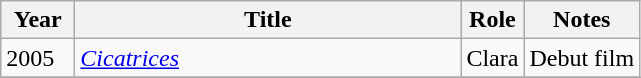<table class="wikitable sortable">
<tr>
<th width="42">Year</th>
<th width="250">Title</th>
<th>Role</th>
<th class="unsortable">Notes</th>
</tr>
<tr>
<td>2005</td>
<td><em><a href='#'>Cicatrices</a></em></td>
<td>Clara</td>
<td>Debut film</td>
</tr>
<tr>
</tr>
</table>
